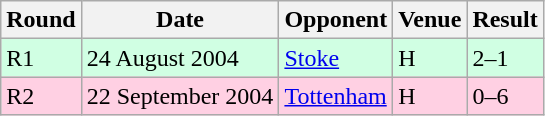<table class="wikitable">
<tr>
<th>Round</th>
<th>Date</th>
<th>Opponent</th>
<th>Venue</th>
<th>Result</th>
</tr>
<tr style="background-color: #d0ffe3;">
<td>R1</td>
<td>24 August 2004</td>
<td><a href='#'>Stoke</a></td>
<td>H</td>
<td>2–1</td>
</tr>
<tr style="background-color: #ffd0e3;">
<td>R2</td>
<td>22 September 2004</td>
<td><a href='#'>Tottenham</a></td>
<td>H</td>
<td>0–6</td>
</tr>
</table>
